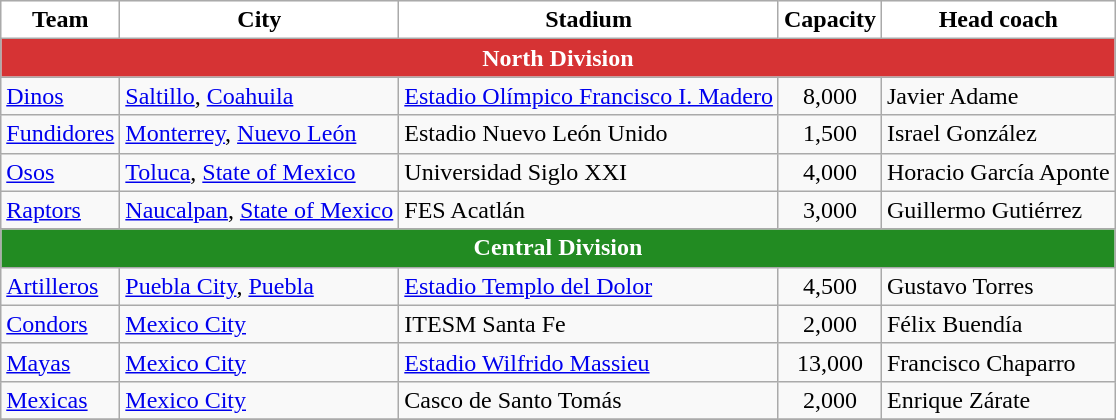<table class="wikitable">
<tr>
<th style=background:white scope="col">Team</th>
<th style=background:white scope="col">City</th>
<th style=background:white scope="col">Stadium</th>
<th style=background:white scope="col">Capacity</th>
<th style=background:white scope="col">Head coach</th>
</tr>
<tr>
<th colspan="6" style="background:#d63334; color:white;">North Division</th>
</tr>
<tr>
<td><a href='#'>Dinos</a></td>
<td><a href='#'>Saltillo</a>, <a href='#'>Coahuila</a></td>
<td><a href='#'>Estadio Olímpico Francisco I. Madero</a></td>
<td align=center>8,000</td>
<td> Javier Adame</td>
</tr>
<tr>
<td><a href='#'>Fundidores</a></td>
<td><a href='#'>Monterrey</a>, <a href='#'>Nuevo León</a></td>
<td>Estadio Nuevo León Unido</td>
<td align=center>1,500</td>
<td> Israel González</td>
</tr>
<tr>
<td><a href='#'>Osos</a></td>
<td><a href='#'>Toluca</a>, <a href='#'>State of Mexico</a></td>
<td>Universidad Siglo XXI</td>
<td align=center>4,000</td>
<td> Horacio García Aponte</td>
</tr>
<tr>
<td><a href='#'>Raptors</a></td>
<td><a href='#'>Naucalpan</a>, <a href='#'>State of Mexico</a></td>
<td>FES Acatlán</td>
<td align=center>3,000</td>
<td> Guillermo Gutiérrez</td>
</tr>
<tr>
<th colspan="6" style="background:ForestGreen; color:white;">Central Division</th>
</tr>
<tr>
<td><a href='#'>Artilleros</a></td>
<td><a href='#'>Puebla City</a>, <a href='#'>Puebla</a></td>
<td><a href='#'>Estadio Templo del Dolor</a></td>
<td align=center>4,500</td>
<td> Gustavo Torres</td>
</tr>
<tr>
<td><a href='#'>Condors</a></td>
<td><a href='#'>Mexico City</a></td>
<td>ITESM Santa Fe</td>
<td align=center>2,000</td>
<td> Félix Buendía</td>
</tr>
<tr>
<td><a href='#'>Mayas</a></td>
<td><a href='#'>Mexico City</a></td>
<td><a href='#'>Estadio Wilfrido Massieu</a></td>
<td align=center>13,000</td>
<td> Francisco Chaparro</td>
</tr>
<tr>
<td><a href='#'>Mexicas</a></td>
<td><a href='#'>Mexico City</a></td>
<td>Casco de Santo Tomás</td>
<td align=center>2,000</td>
<td> Enrique Zárate</td>
</tr>
<tr>
</tr>
</table>
